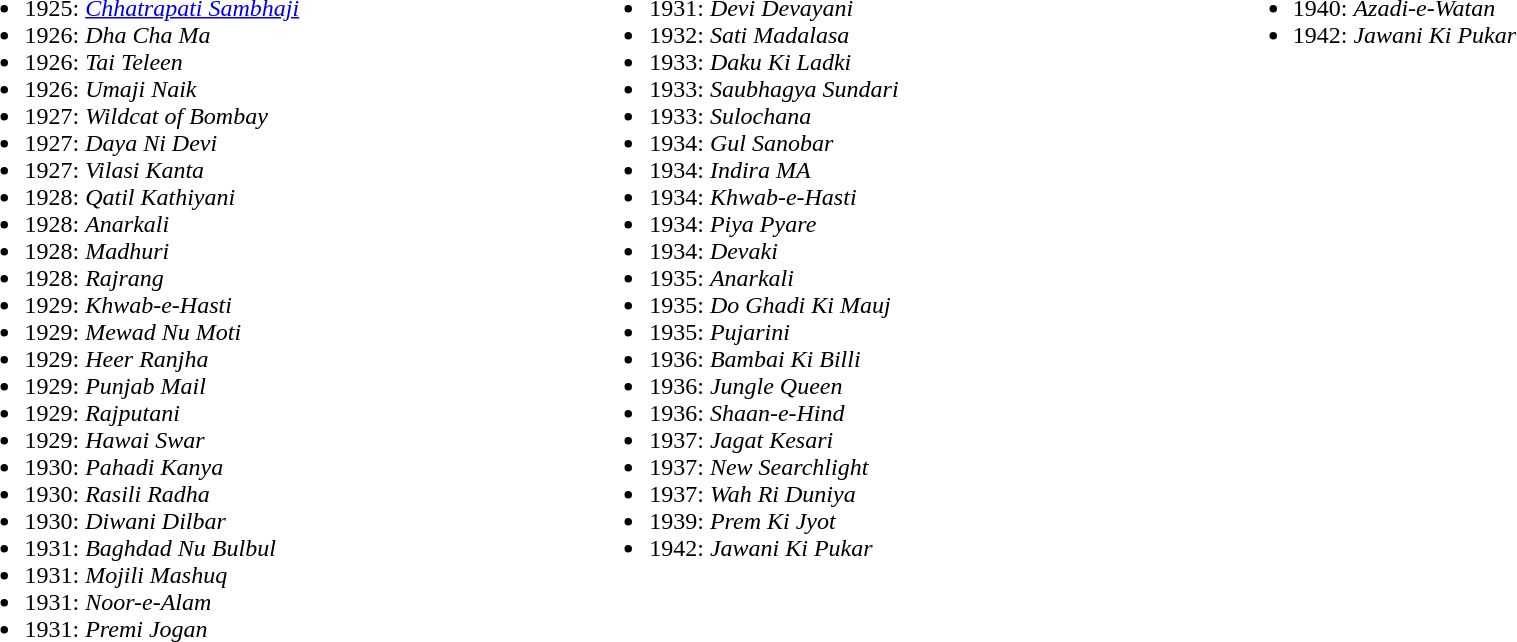<table width="100%" align="center">
<tr>
<td width="33%" valign="top"><br><ul><li>1925: <em><a href='#'>Chhatrapati Sambhaji</a></em></li><li>1926: <em>Dha Cha Ma</em></li><li>1926: <em>Tai Teleen</em></li><li>1926: <em>Umaji Naik</em></li><li>1927: <em>Wildcat of Bombay</em></li><li>1927: <em>Daya Ni Devi</em></li><li>1927: <em>Vilasi Kanta</em></li><li>1928: <em>Qatil Kathiyani</em></li><li>1928: <em>Anarkali</em></li><li>1928: <em>Madhuri</em></li><li>1928: <em>Rajrang</em></li><li>1929: <em>Khwab-e-Hasti</em></li><li>1929: <em>Mewad Nu Moti</em></li><li>1929: <em>Heer Ranjha</em></li><li>1929: <em>Punjab Mail</em></li><li>1929: <em>Rajputani</em></li><li>1929: <em>Hawai Swar</em></li><li>1930: <em>Pahadi Kanya</em></li><li>1930: <em>Rasili Radha</em></li><li>1930: <em>Diwani Dilbar</em></li><li>1931: <em>Baghdad Nu Bulbul</em></li><li>1931: <em>Mojili Mashuq</em></li><li>1931: <em>Noor-e-Alam</em></li><li>1931: <em>Premi Jogan</em></li></ul></td>
<td width="34%" valign="top"><br><ul><li>1931: <em>Devi Devayani</em></li><li>1932: <em>Sati Madalasa</em></li><li>1933: <em>Daku Ki Ladki</em></li><li>1933: <em>Saubhagya Sundari</em></li><li>1933: <em>Sulochana</em></li><li>1934: <em>Gul Sanobar</em></li><li>1934: <em>Indira MA</em></li><li>1934: <em>Khwab-e-Hasti</em></li><li>1934: <em>Piya Pyare</em></li><li>1934: <em>Devaki</em></li><li>1935: <em>Anarkali</em></li><li>1935: <em>Do Ghadi Ki Mauj</em></li><li>1935: <em>Pujarini</em></li><li>1936: <em>Bambai Ki Billi</em></li><li>1936: <em>Jungle Queen</em></li><li>1936: <em>Shaan-e-Hind</em></li><li>1937: <em>Jagat Kesari</em></li><li>1937: <em>New Searchlight</em></li><li>1937: <em>Wah Ri Duniya</em></li><li>1939: <em>Prem Ki Jyot</em></li><li>1942: <em>Jawani Ki Pukar</em></li></ul></td>
<td width="33%" valign="top"><br><ul><li>1940: <em>Azadi-e-Watan</em></li><li>1942: <em>Jawani Ki Pukar</em></li></ul></td>
</tr>
</table>
